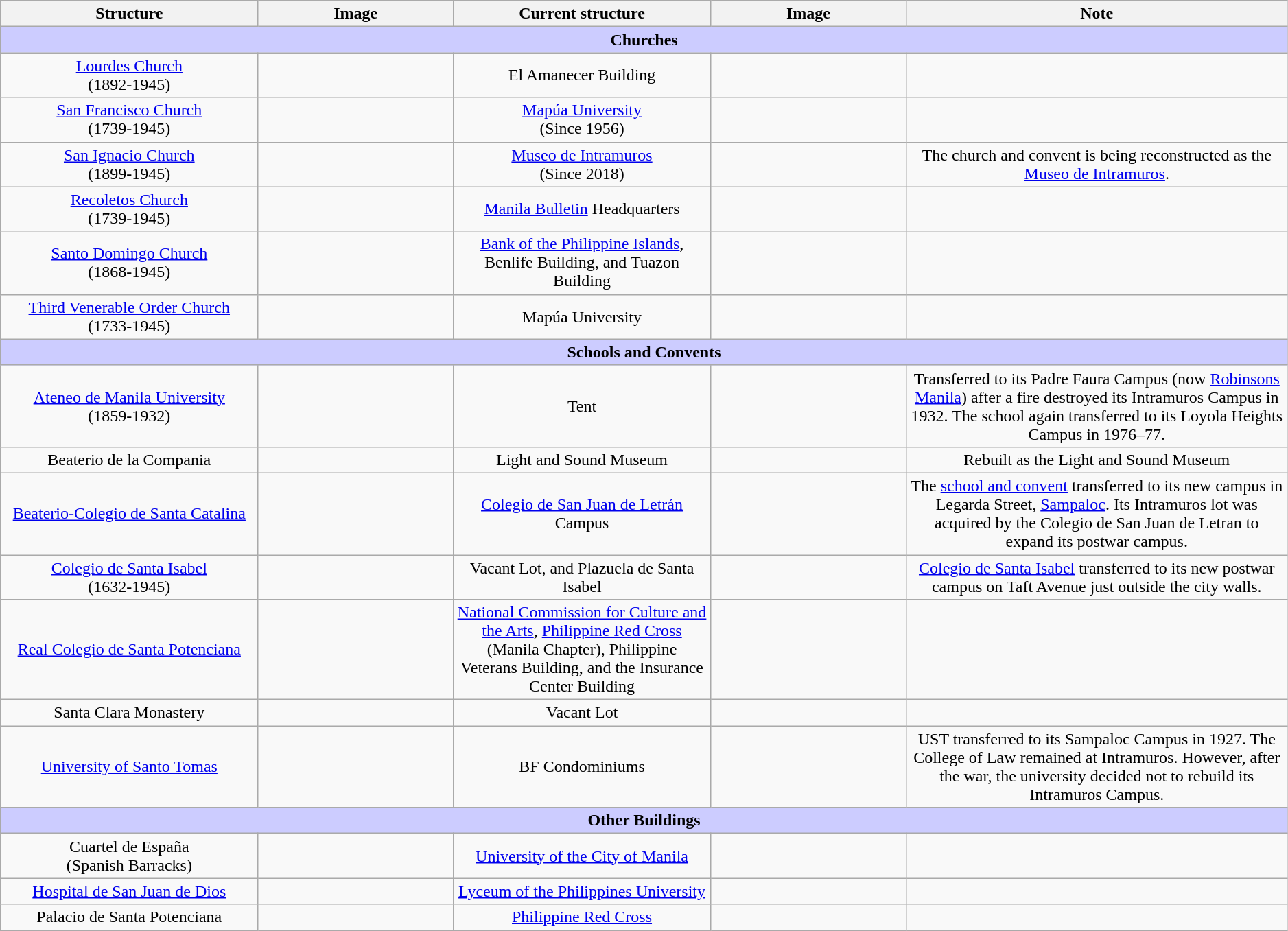<table class="wikitable plainrowheaders" style="text-align:center; width:99%;">
<tr>
<th scope="col" style="width:200px;">Structure</th>
<th scope="col" style="width:150px;">Image</th>
<th scope="col" style="width:200px;">Current structure</th>
<th scope="col" style="width:150px;">Image</th>
<th scope="col" style="width:300px;">Note</th>
</tr>
<tr>
<th colspan="5" style="background-color:#ccccff;">Churches</th>
</tr>
<tr>
<td scope="row"><a href='#'>Lourdes Church</a><br>(1892-1945)</td>
<td></td>
<td>El Amanecer Building</td>
<td></td>
<td></td>
</tr>
<tr>
<td scope="row"><a href='#'>San Francisco Church</a><br>(1739-1945)</td>
<td></td>
<td><a href='#'>Mapúa University</a><br>(Since 1956)</td>
<td></td>
<td></td>
</tr>
<tr>
<td scope="row"><a href='#'>San Ignacio Church</a><br>(1899-1945)</td>
<td></td>
<td><a href='#'>Museo de Intramuros</a><br>(Since 2018)</td>
<td></td>
<td>The church and convent is being reconstructed as the <a href='#'>Museo de Intramuros</a>.</td>
</tr>
<tr>
<td scope="row"><a href='#'>Recoletos Church</a><br>(1739-1945)</td>
<td></td>
<td><a href='#'>Manila Bulletin</a> Headquarters</td>
<td></td>
<td></td>
</tr>
<tr>
<td scope="row"><a href='#'>Santo Domingo Church</a><br>(1868-1945)</td>
<td></td>
<td><a href='#'>Bank of the Philippine Islands</a>, Benlife Building, and Tuazon Building</td>
<td></td>
<td></td>
</tr>
<tr>
<td scope="row"><a href='#'>Third Venerable Order Church</a><br>(1733-1945)</td>
<td></td>
<td>Mapúa University</td>
<td></td>
<td></td>
</tr>
<tr>
<th colspan="5" style="background-color:#ccccff;">Schools and Convents</th>
</tr>
<tr>
<td scope="row"><a href='#'>Ateneo de Manila University</a><br>(1859-1932)</td>
<td></td>
<td>Tent</td>
<td></td>
<td>Transferred to its Padre Faura Campus (now <a href='#'>Robinsons Manila</a>) after a fire destroyed its Intramuros Campus in 1932. The school again transferred to its Loyola Heights Campus in 1976–77.</td>
</tr>
<tr>
<td scope="row">Beaterio de la Compania</td>
<td></td>
<td>Light and Sound Museum</td>
<td></td>
<td>Rebuilt as the Light and Sound Museum</td>
</tr>
<tr>
<td scope="row"><a href='#'>Beaterio-Colegio de Santa Catalina</a></td>
<td></td>
<td><a href='#'>Colegio de San Juan de Letrán</a> Campus</td>
<td></td>
<td>The <a href='#'>school and convent</a> transferred to its new campus in Legarda Street, <a href='#'>Sampaloc</a>. Its Intramuros lot was acquired by the Colegio de San Juan de Letran to expand its postwar campus.</td>
</tr>
<tr>
<td scope="row"><a href='#'>Colegio de Santa Isabel</a><br>(1632-1945)</td>
<td></td>
<td>Vacant Lot, and Plazuela de Santa Isabel</td>
<td></td>
<td><a href='#'>Colegio de Santa Isabel</a> transferred to its new postwar campus on Taft Avenue just outside the city walls.</td>
</tr>
<tr>
<td scope="row"><a href='#'>Real Colegio de Santa Potenciana</a></td>
<td></td>
<td><a href='#'>National Commission for Culture and the Arts</a>, <a href='#'>Philippine Red Cross</a> (Manila Chapter), Philippine Veterans Building, and the Insurance Center Building</td>
<td></td>
<td></td>
</tr>
<tr>
<td scope="row">Santa Clara Monastery</td>
<td></td>
<td>Vacant Lot</td>
<td></td>
<td></td>
</tr>
<tr>
<td scope="row"><a href='#'>University of Santo Tomas</a></td>
<td></td>
<td>BF Condominiums</td>
<td></td>
<td>UST transferred to its Sampaloc Campus in 1927. The College of Law remained at Intramuros. However, after the war, the university decided not to rebuild its Intramuros Campus.</td>
</tr>
<tr>
<th colspan="5" style="background-color:#ccccff;">Other Buildings</th>
</tr>
<tr>
<td scope="row">Cuartel de España<br>(Spanish Barracks)</td>
<td></td>
<td><a href='#'>University of the City of Manila</a></td>
<td></td>
<td></td>
</tr>
<tr>
<td scope="row"><a href='#'>Hospital de San Juan de Dios</a></td>
<td></td>
<td><a href='#'>Lyceum of the Philippines University</a></td>
<td></td>
<td></td>
</tr>
<tr>
<td scope="row">Palacio de Santa Potenciana</td>
<td></td>
<td><a href='#'>Philippine Red Cross</a></td>
<td></td>
<td></td>
</tr>
</table>
